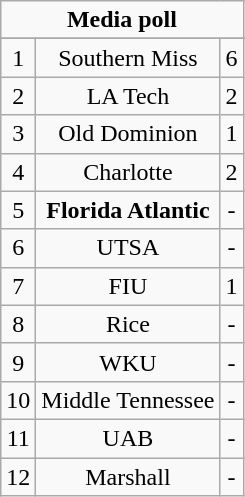<table class="wikitable">
<tr style="text-align:center;">
<td colspan="3"><strong>Media poll</strong></td>
</tr>
<tr style="text-align:center;">
</tr>
<tr style="text-align:center;">
<td>1</td>
<td>Southern Miss</td>
<td>6</td>
</tr>
<tr style="text-align:center;">
<td>2</td>
<td>LA Tech</td>
<td>2</td>
</tr>
<tr style="text-align:center;">
<td>3</td>
<td>Old Dominion</td>
<td>1</td>
</tr>
<tr style="text-align:center;">
<td>4</td>
<td>Charlotte</td>
<td>2</td>
</tr>
<tr style="text-align:center;">
<td>5</td>
<td><strong>Florida Atlantic</strong></td>
<td>-</td>
</tr>
<tr style="text-align:center;">
<td>6</td>
<td>UTSA</td>
<td>-</td>
</tr>
<tr style="text-align:center;">
<td>7</td>
<td>FIU</td>
<td>1</td>
</tr>
<tr style="text-align:center;">
<td>8</td>
<td>Rice</td>
<td>-</td>
</tr>
<tr style="text-align:center;">
<td>9</td>
<td>WKU</td>
<td>-</td>
</tr>
<tr style="text-align:center;">
<td>10</td>
<td>Middle Tennessee</td>
<td>-</td>
</tr>
<tr style="text-align:center;">
<td>11</td>
<td>UAB</td>
<td>-</td>
</tr>
<tr style="text-align:center;">
<td>12</td>
<td>Marshall</td>
<td>-</td>
</tr>
</table>
